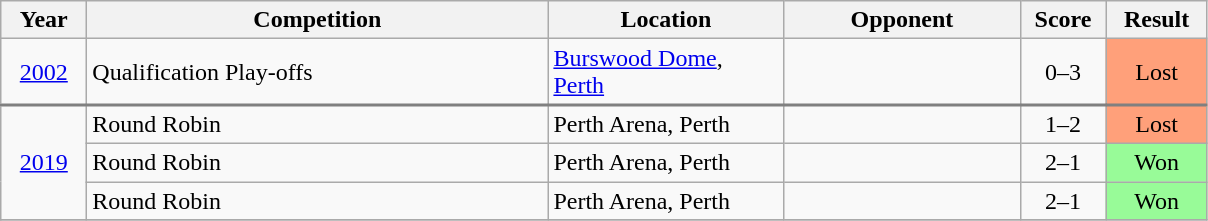<table class="wikitable">
<tr>
<th width="50">Year</th>
<th width="300">Competition</th>
<th width="150">Location</th>
<th width="150">Opponent</th>
<th width="50">Score</th>
<th width="60">Result</th>
</tr>
<tr>
<td align="center" rowspan="1"><a href='#'>2002</a></td>
<td>Qualification Play-offs</td>
<td><a href='#'>Burswood Dome</a>, <a href='#'>Perth</a></td>
<td></td>
<td align="center">0–3</td>
<td align="center" bgcolor="#FFA07A">Lost</td>
</tr>
<tr style="border-top:2px solid gray;">
<td align="center" rowspan="3"><a href='#'>2019</a></td>
<td>Round Robin</td>
<td>Perth Arena, Perth</td>
<td></td>
<td align="center">1–2</td>
<td align="center" bgcolor="#FFA07A">Lost</td>
</tr>
<tr>
<td>Round Robin</td>
<td>Perth Arena, Perth</td>
<td></td>
<td align="center">2–1</td>
<td align="center" bgcolor="#98FB98">Won</td>
</tr>
<tr>
<td>Round Robin</td>
<td>Perth Arena, Perth</td>
<td></td>
<td align="center">2–1</td>
<td align="center" bgcolor="#98FB98">Won</td>
</tr>
<tr>
</tr>
</table>
